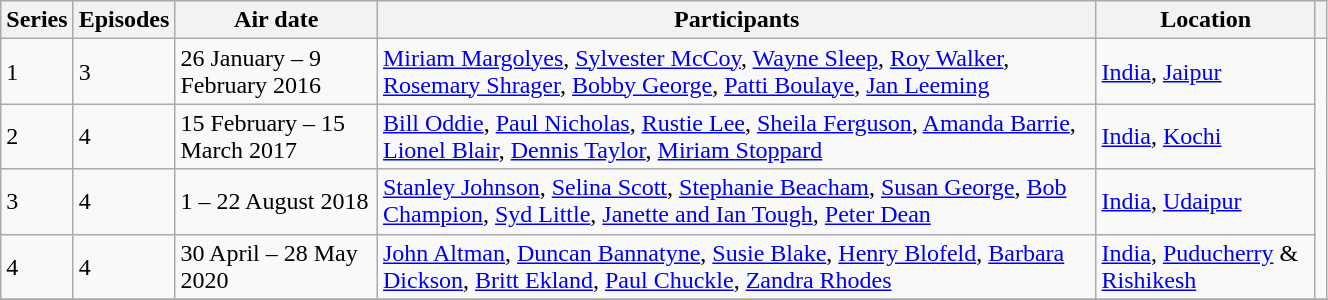<table class="wikitable" width="70%">
<tr>
<th>Series</th>
<th>Episodes</th>
<th>Air date</th>
<th>Participants</th>
<th>Location</th>
<th></th>
</tr>
<tr>
<td>1</td>
<td>3</td>
<td>26 January – 9 February 2016</td>
<td><a href='#'>Miriam Margolyes</a>, <a href='#'>Sylvester McCoy</a>, <a href='#'>Wayne Sleep</a>, <a href='#'>Roy Walker</a>, <a href='#'>Rosemary Shrager</a>, <a href='#'>Bobby George</a>, <a href='#'>Patti Boulaye</a>, <a href='#'>Jan Leeming</a></td>
<td><a href='#'>India</a>, <a href='#'>Jaipur</a></td>
<td rowspan="4"></td>
</tr>
<tr>
<td>2</td>
<td>4</td>
<td>15 February – 15 March 2017</td>
<td><a href='#'>Bill Oddie</a>, <a href='#'>Paul Nicholas</a>, <a href='#'>Rustie Lee</a>, <a href='#'>Sheila Ferguson</a>, <a href='#'>Amanda Barrie</a>, <a href='#'>Lionel Blair</a>, <a href='#'>Dennis Taylor</a>, <a href='#'>Miriam Stoppard</a></td>
<td><a href='#'>India</a>, <a href='#'>Kochi</a></td>
</tr>
<tr>
<td>3</td>
<td>4</td>
<td>1 – 22 August 2018</td>
<td><a href='#'>Stanley Johnson</a>, <a href='#'>Selina Scott</a>, <a href='#'>Stephanie Beacham</a>, <a href='#'>Susan George</a>, <a href='#'>Bob Champion</a>, <a href='#'>Syd Little</a>, <a href='#'>Janette and Ian Tough</a>, <a href='#'>Peter Dean</a></td>
<td><a href='#'>India</a>, <a href='#'>Udaipur</a></td>
</tr>
<tr>
<td>4</td>
<td>4</td>
<td>30 April – 28 May 2020</td>
<td><a href='#'>John Altman</a>, <a href='#'>Duncan Bannatyne</a>, <a href='#'>Susie Blake</a>, <a href='#'>Henry Blofeld</a>, <a href='#'>Barbara Dickson</a>, <a href='#'>Britt Ekland</a>, <a href='#'>Paul Chuckle</a>, <a href='#'>Zandra Rhodes</a></td>
<td><a href='#'>India</a>, <a href='#'>Puducherry</a> & <a href='#'>Rishikesh</a></td>
</tr>
<tr>
</tr>
</table>
